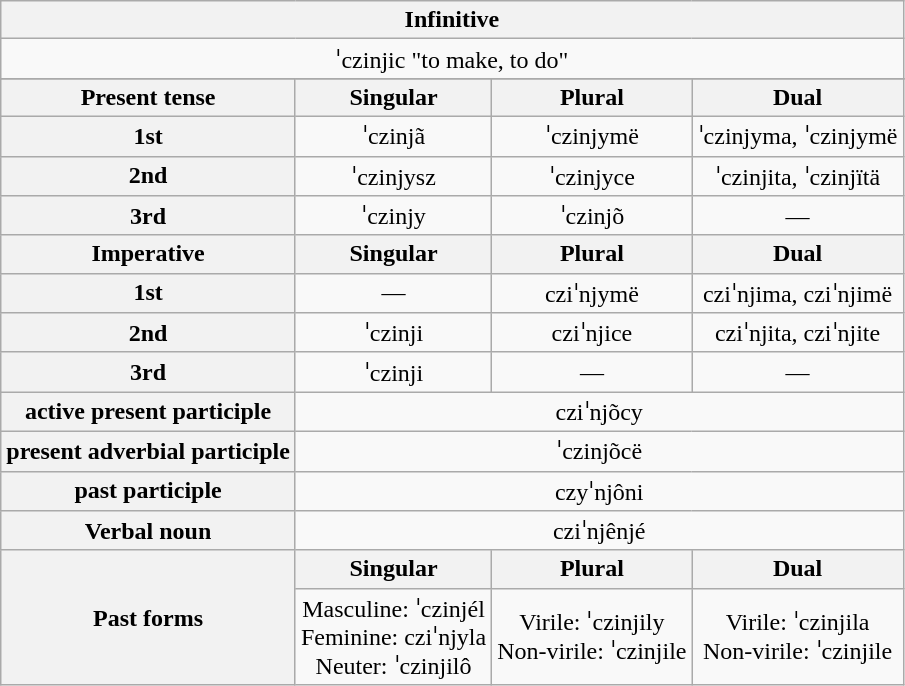<table class="wikitable" style="text-align:center;">
<tr>
<th colspan="4">Infinitive</th>
</tr>
<tr>
<td colspan="4">ˈczinjic "to make, to do"</td>
</tr>
<tr>
</tr>
<tr>
<th>Present tense</th>
<th>Singular</th>
<th>Plural</th>
<th>Dual</th>
</tr>
<tr>
<th>1st</th>
<td>ˈczinjã</td>
<td>ˈczinjymë</td>
<td>ˈczinjyma, ˈczinjymë</td>
</tr>
<tr>
<th>2nd</th>
<td>ˈczinjysz</td>
<td>ˈczinjyce</td>
<td>ˈczinjita, ˈczinjïtä</td>
</tr>
<tr>
<th>3rd</th>
<td>ˈczinjy</td>
<td>ˈczinjõ</td>
<td>—</td>
</tr>
<tr>
<th>Imperative</th>
<th>Singular</th>
<th>Plural</th>
<th>Dual</th>
</tr>
<tr>
<th>1st</th>
<td>—</td>
<td>cziˈnjymë</td>
<td>cziˈnjima, cziˈnjimë</td>
</tr>
<tr>
<th>2nd</th>
<td>ˈczinji</td>
<td>cziˈnjice</td>
<td>cziˈnjita, cziˈnjite</td>
</tr>
<tr>
<th>3rd</th>
<td>ˈczinji</td>
<td>—</td>
<td>—</td>
</tr>
<tr>
<th>active present participle</th>
<td colspan="3">cziˈnjõcy</td>
</tr>
<tr>
<th>present adverbial participle</th>
<td colspan="3">ˈczinjõcë</td>
</tr>
<tr>
<th>past participle</th>
<td colspan="3">czyˈnjôni</td>
</tr>
<tr>
<th>Verbal noun</th>
<td colspan="3">cziˈnjênjé</td>
</tr>
<tr>
<th rowspan="2">Past forms</th>
<th>Singular</th>
<th>Plural</th>
<th>Dual</th>
</tr>
<tr>
<td>Masculine: ˈczinjél<br>Feminine: cziˈnjyla<br>Neuter: ˈczinjilô</td>
<td>Virile: ˈczinjily<br>Non-virile: ˈczinjile</td>
<td>Virile: ˈczinjila<br>Non-virile: ˈczinjile</td>
</tr>
</table>
